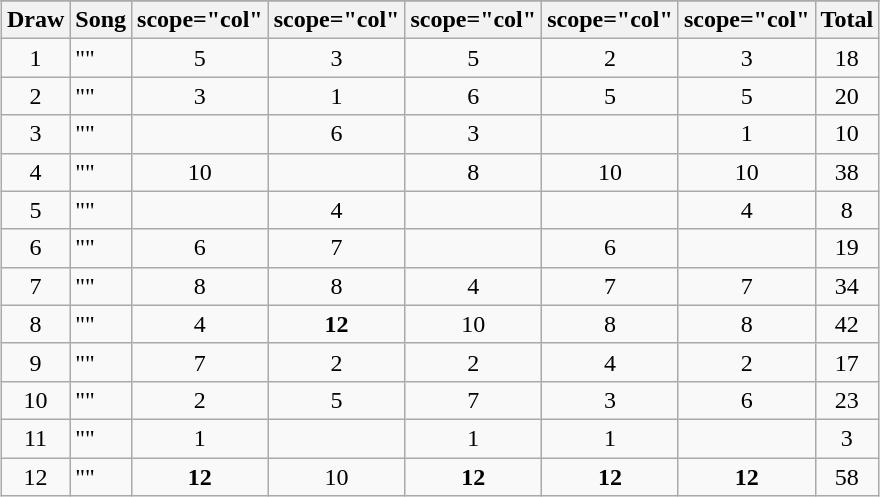<table class="wikitable collapsible" style="margin: 1em auto 1em auto; text-align:center;">
<tr>
</tr>
<tr>
<th>Draw</th>
<th>Song</th>
<th>scope="col" </th>
<th>scope="col" </th>
<th>scope="col" </th>
<th>scope="col" </th>
<th>scope="col" </th>
<th>Total</th>
</tr>
<tr>
<td>1</td>
<td align="left">""</td>
<td>5</td>
<td>3</td>
<td>5</td>
<td>2</td>
<td>3</td>
<td>18</td>
</tr>
<tr>
<td>2</td>
<td align="left">""</td>
<td>3</td>
<td>1</td>
<td>6</td>
<td>5</td>
<td>5</td>
<td>20</td>
</tr>
<tr>
<td>3</td>
<td align="left">""</td>
<td></td>
<td>6</td>
<td>3</td>
<td></td>
<td>1</td>
<td>10</td>
</tr>
<tr>
<td>4</td>
<td align="left">""</td>
<td>10</td>
<td></td>
<td>8</td>
<td>10</td>
<td>10</td>
<td>38</td>
</tr>
<tr>
<td>5</td>
<td align="left">""</td>
<td></td>
<td>4</td>
<td></td>
<td></td>
<td>4</td>
<td>8</td>
</tr>
<tr>
<td>6</td>
<td align="left">""</td>
<td>6</td>
<td>7</td>
<td></td>
<td>6</td>
<td></td>
<td>19</td>
</tr>
<tr>
<td>7</td>
<td align="left">""</td>
<td>8</td>
<td>8</td>
<td>4</td>
<td>7</td>
<td>7</td>
<td>34</td>
</tr>
<tr>
<td>8</td>
<td align="left">""</td>
<td>4</td>
<td><strong>12</strong></td>
<td>10</td>
<td>8</td>
<td>8</td>
<td>42</td>
</tr>
<tr>
<td>9</td>
<td align="left">""</td>
<td>7</td>
<td>2</td>
<td>2</td>
<td>4</td>
<td>2</td>
<td>17</td>
</tr>
<tr>
<td>10</td>
<td align="left">""</td>
<td>2</td>
<td>5</td>
<td>7</td>
<td>3</td>
<td>6</td>
<td>23</td>
</tr>
<tr>
<td>11</td>
<td align="left">""</td>
<td>1</td>
<td></td>
<td>1</td>
<td>1</td>
<td></td>
<td>3</td>
</tr>
<tr>
<td>12</td>
<td align="left">""</td>
<td><strong>12</strong></td>
<td>10</td>
<td><strong>12</strong></td>
<td><strong>12</strong></td>
<td><strong>12</strong></td>
<td>58</td>
</tr>
</table>
